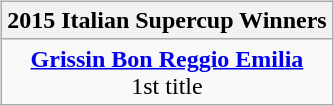<table style="width:100%;">
<tr>
<td valign=top align=right width=33%><br>











</td>
<td style="vertical-align:top; align:center; width:33%;"><br><table style="width:100%;">
<tr>
<td style="width=50%;"></td>
<td></td>
<td></td>
</tr>
</table>
<br>

<div></div><table class=wikitable style="text-align:center; margin:auto">
<tr>
<th>2015 Italian Supercup Winners</th>
</tr>
<tr>
<td><strong><a href='#'>Grissin Bon Reggio Emilia</a></strong><br>1st title</td>
</tr>
</table>
</td>
<td style="vertical-align:top; align:left; width:33%;"><br>













</td>
</tr>
</table>
